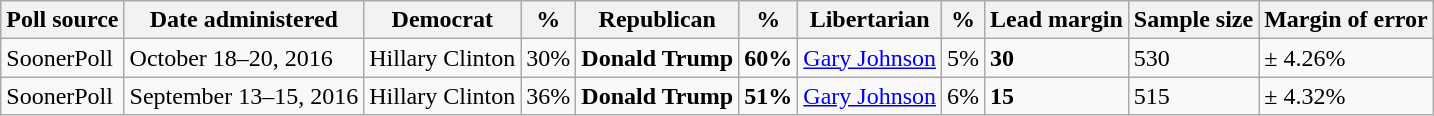<table class="wikitable">
<tr>
<th>Poll source</th>
<th>Date administered</th>
<th>Democrat</th>
<th>%</th>
<th>Republican</th>
<th>%</th>
<th>Libertarian</th>
<th>%</th>
<th>Lead margin</th>
<th>Sample size</th>
<th>Margin of error</th>
</tr>
<tr>
<td>SoonerPoll</td>
<td>October 18–20, 2016</td>
<td>Hillary Clinton</td>
<td>30%</td>
<td><strong>Donald Trump</strong></td>
<td><strong>60%</strong></td>
<td><a href='#'>Gary Johnson</a></td>
<td>5%</td>
<td><strong>30</strong></td>
<td>530</td>
<td>± 4.26%</td>
</tr>
<tr>
<td>SoonerPoll</td>
<td>September 13–15, 2016</td>
<td>Hillary Clinton</td>
<td>36%</td>
<td><strong>Donald Trump</strong></td>
<td><strong>51%</strong></td>
<td><a href='#'>Gary Johnson</a></td>
<td>6%</td>
<td><strong>15</strong></td>
<td>515</td>
<td>± 4.32%</td>
</tr>
</table>
